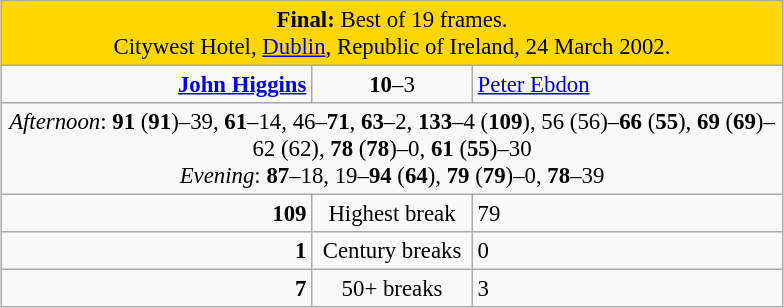<table class="wikitable" style="font-size: 95%; margin: 1em auto 1em auto;">
<tr>
<td colspan="3" style="text-align:center; background:gold;"><strong>Final:</strong> Best of 19 frames.<br>Citywest Hotel, <a href='#'>Dublin</a>, Republic of Ireland, 24 March 2002.</td>
</tr>
<tr>
<td style="width:200px; text-align:right;"><strong><a href='#'>John Higgins</a></strong><br></td>
<td style="width:100px; text-align:center;"><strong>10</strong>–3</td>
<td style="width:200px;"><a href='#'>Peter Ebdon</a> <br></td>
</tr>
<tr>
<td colspan="3" style="text-align:center; font-size:100%;"><em>Afternoon</em>: <strong>91</strong> (<strong>91</strong>)–39, <strong>61</strong>–14, 46–<strong>71</strong>, <strong>63</strong>–2, <strong>133</strong>–4 (<strong>109</strong>), 56 (56)–<strong>66</strong> (<strong>55</strong>), <strong>69</strong> (<strong>69</strong>)–62 (62), <strong>78</strong> (<strong>78</strong>)–0, <strong>61</strong> (<strong>55</strong>)–30<br><em>Evening</em>: <strong>87</strong>–18, 19–<strong>94</strong> (<strong>64</strong>), <strong>79</strong> (<strong>79</strong>)–0, <strong>78</strong>–39</td>
</tr>
<tr>
<td style="text-align:right;"><strong>109</strong></td>
<td style="text-align:center;">Highest break</td>
<td>79</td>
</tr>
<tr>
<td style="text-align:right;"><strong>1</strong></td>
<td style="text-align:center;">Century breaks</td>
<td>0</td>
</tr>
<tr>
<td style="text-align:right;"><strong>7</strong></td>
<td style="text-align:center;">50+ breaks</td>
<td>3</td>
</tr>
</table>
